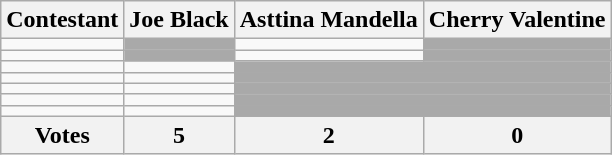<table class="wikitable" style="font-size:100%; text-align:center"|+>
<tr>
<th>Contestant</th>
<th>Joe Black</th>
<th>Asttina Mandella</th>
<th>Cherry Valentine</th>
</tr>
<tr>
<td></td>
<td colspan="1" bgcolor="darkgray"></td>
<td></td>
<td colspan="1" bgcolor="darkgray"></td>
</tr>
<tr>
<td></td>
<td colspan="1" bgcolor="darkgray"></td>
<td></td>
<td colspan="1" bgcolor="darkgray"></td>
</tr>
<tr>
<td></td>
<td></td>
<td colspan="2" bgcolor="darkgray"></td>
</tr>
<tr>
<td></td>
<td></td>
<td colspan="2" bgcolor="darkgray"></td>
</tr>
<tr>
<td></td>
<td></td>
<td colspan="2" bgcolor="darkgray"></td>
</tr>
<tr>
<td></td>
<td></td>
<td colspan="2" bgcolor="darkgray"></td>
</tr>
<tr>
<td></td>
<td></td>
<td colspan="2" bgcolor="darkgray"></td>
</tr>
<tr>
<th>Votes</th>
<th>5</th>
<th>2</th>
<th>0</th>
</tr>
</table>
